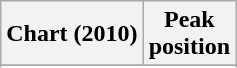<table class="wikitable sortable plainrowheaders" style="text-align:center">
<tr>
<th scope="col">Chart (2010)</th>
<th scope="col">Peak<br>position</th>
</tr>
<tr>
</tr>
<tr>
</tr>
</table>
